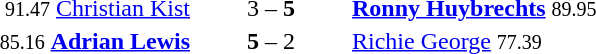<table style="text-align:center">
<tr>
<th width=223></th>
<th width=100></th>
<th width=223></th>
</tr>
<tr>
<td align=right><small><span>91.47</span></small> <a href='#'>Christian Kist</a> </td>
<td>3 – <strong>5</strong></td>
<td align=left> <strong><a href='#'>Ronny Huybrechts</a></strong> <small><span>89.95</span></small></td>
</tr>
<tr>
<td align=right><small><span>85.16</span></small> <strong><a href='#'>Adrian Lewis</a></strong> </td>
<td><strong>5</strong> – 2</td>
<td align=left> <a href='#'>Richie George</a> <small><span>77.39</span></small></td>
</tr>
</table>
